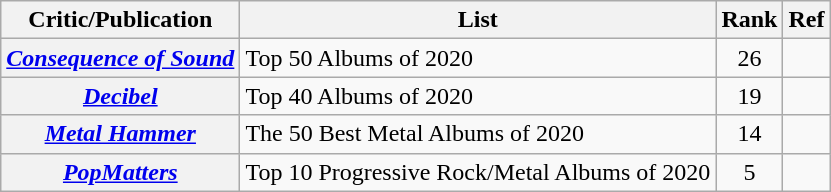<table class="wikitable plainrowheaders">
<tr>
<th>Critic/Publication</th>
<th>List</th>
<th>Rank</th>
<th>Ref</th>
</tr>
<tr>
<th scope="row"><em><a href='#'>Consequence of Sound</a></em></th>
<td>Top 50 Albums of 2020</td>
<td style="text-align:center;">26</td>
<td style="text-align:center;"></td>
</tr>
<tr>
<th scope="row"><em><a href='#'>Decibel</a></em></th>
<td>Top 40 Albums of 2020</td>
<td style="text-align:center;">19</td>
<td style="text-align:center;"></td>
</tr>
<tr>
<th scope="row"><em><a href='#'>Metal Hammer</a></em></th>
<td>The 50 Best Metal Albums of 2020</td>
<td style="text-align:center;">14</td>
<td style="text-align:center;"></td>
</tr>
<tr>
<th scope="row"><em><a href='#'>PopMatters</a></em></th>
<td>Top 10 Progressive Rock/Metal Albums of 2020</td>
<td style="text-align:center;">5</td>
<td style="text-align:center;"></td>
</tr>
</table>
